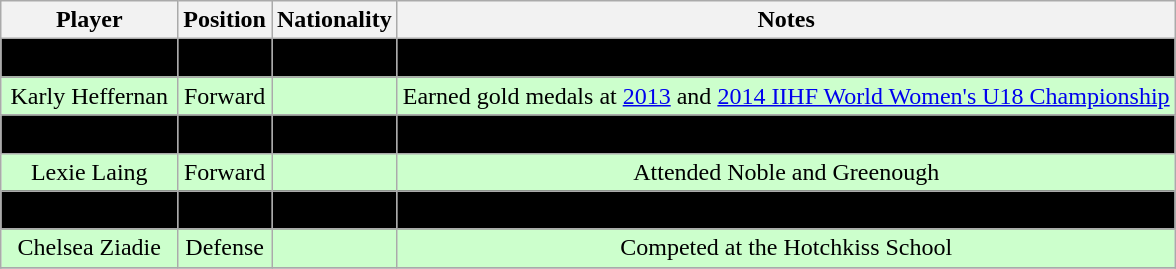<table class="wikitable">
<tr>
<th>Player</th>
<th>Position</th>
<th>Nationality</th>
<th>Notes</th>
</tr>
<tr align="center" bgcolor=" ">
<td>Nikki Friesen</td>
<td>Forward</td>
<td></td>
<td>Competed at Chatfield</td>
</tr>
<tr align="center" bgcolor="#ccffcc">
<td>Karly Heffernan</td>
<td>Forward</td>
<td></td>
<td>Earned gold medals at <a href='#'>2013</a> and <a href='#'>2014 IIHF World Women's U18 Championship</a></td>
</tr>
<tr align="center" bgcolor=" ">
<td>Dani Krzyszczyk</td>
<td>Forward</td>
<td></td>
<td>Played at St. Mary’s Academy</td>
</tr>
<tr align="center" bgcolor="#ccffcc">
<td>Lexie Laing</td>
<td>Forward</td>
<td></td>
<td>Attended Noble and Greenough</td>
</tr>
<tr align="center" bgcolor=" ">
<td>Haley Mullins</td>
<td>Forward</td>
<td></td>
<td>Attended Noble and Greenough</td>
</tr>
<tr align="center" bgcolor="#ccffcc">
<td>Chelsea Ziadie</td>
<td>Defense</td>
<td></td>
<td>Competed at the Hotchkiss School</td>
</tr>
<tr align="center" bgcolor=" ">
</tr>
</table>
